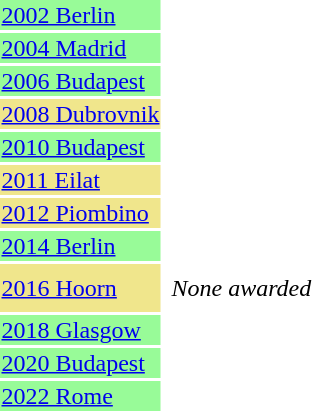<table>
<tr>
<td bgcolor=palegreen><a href='#'>2002 Berlin</a></td>
<td></td>
<td></td>
<td></td>
</tr>
<tr>
<td bgcolor=palegreen><a href='#'>2004 Madrid</a></td>
<td></td>
<td></td>
<td></td>
</tr>
<tr>
<td bgcolor=palegreen><a href='#'>2006 Budapest</a></td>
<td></td>
<td></td>
<td></td>
</tr>
<tr>
<td bgcolor=khaki><a href='#'>2008 Dubrovnik</a></td>
<td></td>
<td></td>
<td></td>
</tr>
<tr>
<td bgcolor=palegreen><a href='#'>2010 Budapest</a></td>
<td></td>
<td></td>
<td></td>
</tr>
<tr>
<td bgcolor=khaki><a href='#'>2011 Eilat</a></td>
<td></td>
<td></td>
<td></td>
</tr>
<tr>
<td bgcolor=khaki><a href='#'>2012 Piombino</a></td>
<td></td>
<td></td>
<td></td>
</tr>
<tr>
<td bgcolor=palegreen><a href='#'>2014 Berlin</a></td>
<td></td>
<td></td>
<td></td>
</tr>
<tr>
<td bgcolor=khaki><a href='#'>2016 Hoorn</a></td>
<td> <br> </td>
<td style="height:30px;" font-size:95%" style=color:#8c93b0><em>None awarded</em></td>
<td></td>
</tr>
<tr>
<td bgcolor=palegreen><a href='#'>2018 Glasgow</a></td>
<td></td>
<td></td>
<td></td>
</tr>
<tr>
<td bgcolor=palegreen><a href='#'>2020 Budapest</a></td>
<td></td>
<td></td>
<td></td>
</tr>
<tr>
<td bgcolor=palegreen><a href='#'>2022 Rome</a></td>
<td></td>
<td></td>
<td></td>
</tr>
</table>
